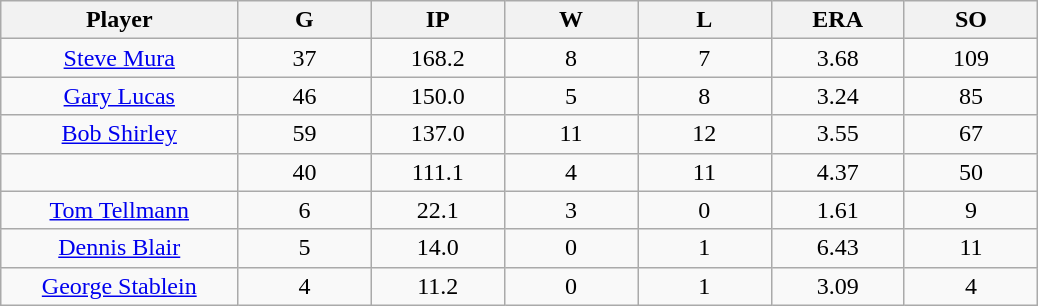<table class="wikitable sortable">
<tr>
<th bgcolor="#DDDDFF" width="16%">Player</th>
<th bgcolor="#DDDDFF" width="9%">G</th>
<th bgcolor="#DDDDFF" width="9%">IP</th>
<th bgcolor="#DDDDFF" width="9%">W</th>
<th bgcolor="#DDDDFF" width="9%">L</th>
<th bgcolor="#DDDDFF" width="9%">ERA</th>
<th bgcolor="#DDDDFF" width="9%">SO</th>
</tr>
<tr align="center">
<td><a href='#'>Steve Mura</a></td>
<td>37</td>
<td>168.2</td>
<td>8</td>
<td>7</td>
<td>3.68</td>
<td>109</td>
</tr>
<tr align=center>
<td><a href='#'>Gary Lucas</a></td>
<td>46</td>
<td>150.0</td>
<td>5</td>
<td>8</td>
<td>3.24</td>
<td>85</td>
</tr>
<tr align=center>
<td><a href='#'>Bob Shirley</a></td>
<td>59</td>
<td>137.0</td>
<td>11</td>
<td>12</td>
<td>3.55</td>
<td>67</td>
</tr>
<tr align=center>
<td></td>
<td>40</td>
<td>111.1</td>
<td>4</td>
<td>11</td>
<td>4.37</td>
<td>50</td>
</tr>
<tr align="center">
<td><a href='#'>Tom Tellmann</a></td>
<td>6</td>
<td>22.1</td>
<td>3</td>
<td>0</td>
<td>1.61</td>
<td>9</td>
</tr>
<tr align=center>
<td><a href='#'>Dennis Blair</a></td>
<td>5</td>
<td>14.0</td>
<td>0</td>
<td>1</td>
<td>6.43</td>
<td>11</td>
</tr>
<tr align=center>
<td><a href='#'>George Stablein</a></td>
<td>4</td>
<td>11.2</td>
<td>0</td>
<td>1</td>
<td>3.09</td>
<td>4</td>
</tr>
</table>
